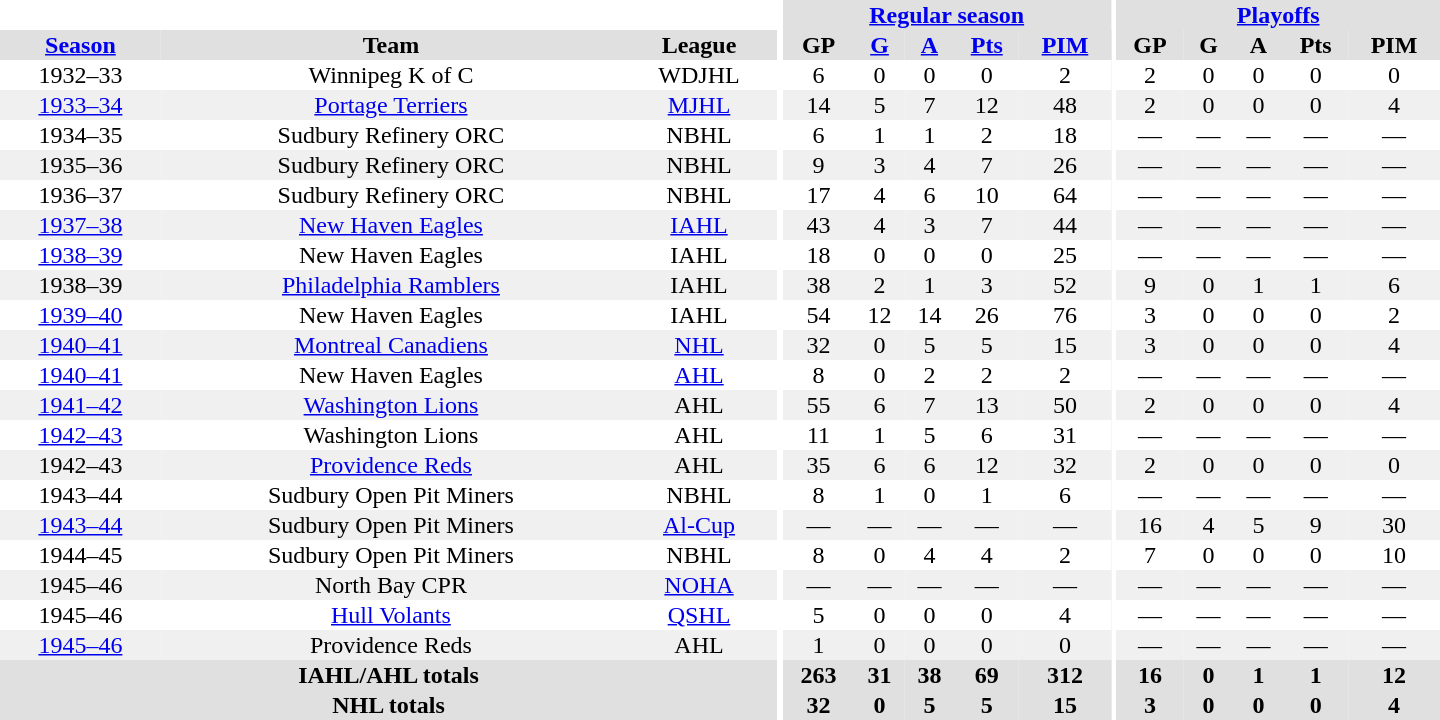<table border="0" cellpadding="1" cellspacing="0" style="text-align:center; width:60em">
<tr bgcolor="#e0e0e0">
<th colspan="3" bgcolor="#ffffff"></th>
<th rowspan="100" bgcolor="#ffffff"></th>
<th colspan="5"><a href='#'>Regular season</a></th>
<th rowspan="100" bgcolor="#ffffff"></th>
<th colspan="5"><a href='#'>Playoffs</a></th>
</tr>
<tr bgcolor="#e0e0e0">
<th><a href='#'>Season</a></th>
<th>Team</th>
<th>League</th>
<th>GP</th>
<th><a href='#'>G</a></th>
<th><a href='#'>A</a></th>
<th><a href='#'>Pts</a></th>
<th><a href='#'>PIM</a></th>
<th>GP</th>
<th>G</th>
<th>A</th>
<th>Pts</th>
<th>PIM</th>
</tr>
<tr>
<td>1932–33</td>
<td>Winnipeg K of C</td>
<td>WDJHL</td>
<td>6</td>
<td>0</td>
<td>0</td>
<td>0</td>
<td>2</td>
<td>2</td>
<td>0</td>
<td>0</td>
<td>0</td>
<td>0</td>
</tr>
<tr bgcolor="#f0f0f0">
<td><a href='#'>1933–34</a></td>
<td><a href='#'>Portage Terriers</a></td>
<td><a href='#'>MJHL</a></td>
<td>14</td>
<td>5</td>
<td>7</td>
<td>12</td>
<td>48</td>
<td>2</td>
<td>0</td>
<td>0</td>
<td>0</td>
<td>4</td>
</tr>
<tr>
<td>1934–35</td>
<td>Sudbury Refinery ORC</td>
<td>NBHL</td>
<td>6</td>
<td>1</td>
<td>1</td>
<td>2</td>
<td>18</td>
<td>—</td>
<td>—</td>
<td>—</td>
<td>—</td>
<td>—</td>
</tr>
<tr bgcolor="#f0f0f0">
<td>1935–36</td>
<td>Sudbury Refinery ORC</td>
<td>NBHL</td>
<td>9</td>
<td>3</td>
<td>4</td>
<td>7</td>
<td>26</td>
<td>—</td>
<td>—</td>
<td>—</td>
<td>—</td>
<td>—</td>
</tr>
<tr>
<td>1936–37</td>
<td>Sudbury Refinery ORC</td>
<td>NBHL</td>
<td>17</td>
<td>4</td>
<td>6</td>
<td>10</td>
<td>64</td>
<td>—</td>
<td>—</td>
<td>—</td>
<td>—</td>
<td>—</td>
</tr>
<tr bgcolor="#f0f0f0">
<td><a href='#'>1937–38</a></td>
<td><a href='#'>New Haven Eagles</a></td>
<td><a href='#'>IAHL</a></td>
<td>43</td>
<td>4</td>
<td>3</td>
<td>7</td>
<td>44</td>
<td>—</td>
<td>—</td>
<td>—</td>
<td>—</td>
<td>—</td>
</tr>
<tr>
<td><a href='#'>1938–39</a></td>
<td>New Haven Eagles</td>
<td>IAHL</td>
<td>18</td>
<td>0</td>
<td>0</td>
<td>0</td>
<td>25</td>
<td>—</td>
<td>—</td>
<td>—</td>
<td>—</td>
<td>—</td>
</tr>
<tr bgcolor="#f0f0f0">
<td>1938–39</td>
<td><a href='#'>Philadelphia Ramblers</a></td>
<td>IAHL</td>
<td>38</td>
<td>2</td>
<td>1</td>
<td>3</td>
<td>52</td>
<td>9</td>
<td>0</td>
<td>1</td>
<td>1</td>
<td>6</td>
</tr>
<tr>
<td><a href='#'>1939–40</a></td>
<td>New Haven Eagles</td>
<td>IAHL</td>
<td>54</td>
<td>12</td>
<td>14</td>
<td>26</td>
<td>76</td>
<td>3</td>
<td>0</td>
<td>0</td>
<td>0</td>
<td>2</td>
</tr>
<tr bgcolor="#f0f0f0">
<td><a href='#'>1940–41</a></td>
<td><a href='#'>Montreal Canadiens</a></td>
<td><a href='#'>NHL</a></td>
<td>32</td>
<td>0</td>
<td>5</td>
<td>5</td>
<td>15</td>
<td>3</td>
<td>0</td>
<td>0</td>
<td>0</td>
<td>4</td>
</tr>
<tr>
<td><a href='#'>1940–41</a></td>
<td>New Haven Eagles</td>
<td><a href='#'>AHL</a></td>
<td>8</td>
<td>0</td>
<td>2</td>
<td>2</td>
<td>2</td>
<td>—</td>
<td>—</td>
<td>—</td>
<td>—</td>
<td>—</td>
</tr>
<tr bgcolor="#f0f0f0">
<td><a href='#'>1941–42</a></td>
<td><a href='#'>Washington Lions</a></td>
<td>AHL</td>
<td>55</td>
<td>6</td>
<td>7</td>
<td>13</td>
<td>50</td>
<td>2</td>
<td>0</td>
<td>0</td>
<td>0</td>
<td>4</td>
</tr>
<tr>
<td><a href='#'>1942–43</a></td>
<td>Washington Lions</td>
<td>AHL</td>
<td>11</td>
<td>1</td>
<td>5</td>
<td>6</td>
<td>31</td>
<td>—</td>
<td>—</td>
<td>—</td>
<td>—</td>
<td>—</td>
</tr>
<tr bgcolor="#f0f0f0">
<td>1942–43</td>
<td><a href='#'>Providence Reds</a></td>
<td>AHL</td>
<td>35</td>
<td>6</td>
<td>6</td>
<td>12</td>
<td>32</td>
<td>2</td>
<td>0</td>
<td>0</td>
<td>0</td>
<td>0</td>
</tr>
<tr>
<td>1943–44</td>
<td>Sudbury Open Pit Miners</td>
<td>NBHL</td>
<td>8</td>
<td>1</td>
<td>0</td>
<td>1</td>
<td>6</td>
<td>—</td>
<td>—</td>
<td>—</td>
<td>—</td>
<td>—</td>
</tr>
<tr bgcolor="#f0f0f0">
<td><a href='#'>1943–44</a></td>
<td>Sudbury Open Pit Miners</td>
<td><a href='#'>Al-Cup</a></td>
<td>—</td>
<td>—</td>
<td>—</td>
<td>—</td>
<td>—</td>
<td>16</td>
<td>4</td>
<td>5</td>
<td>9</td>
<td>30</td>
</tr>
<tr>
<td>1944–45</td>
<td>Sudbury Open Pit Miners</td>
<td>NBHL</td>
<td>8</td>
<td>0</td>
<td>4</td>
<td>4</td>
<td>2</td>
<td>7</td>
<td>0</td>
<td>0</td>
<td>0</td>
<td>10</td>
</tr>
<tr bgcolor="#f0f0f0">
<td>1945–46</td>
<td>North Bay CPR</td>
<td><a href='#'>NOHA</a></td>
<td>—</td>
<td>—</td>
<td>—</td>
<td>—</td>
<td>—</td>
<td>—</td>
<td>—</td>
<td>—</td>
<td>—</td>
<td>—</td>
</tr>
<tr>
<td>1945–46</td>
<td><a href='#'>Hull Volants</a></td>
<td><a href='#'>QSHL</a></td>
<td>5</td>
<td>0</td>
<td>0</td>
<td>0</td>
<td>4</td>
<td>—</td>
<td>—</td>
<td>—</td>
<td>—</td>
<td>—</td>
</tr>
<tr bgcolor="#f0f0f0">
<td><a href='#'>1945–46</a></td>
<td>Providence Reds</td>
<td>AHL</td>
<td>1</td>
<td>0</td>
<td>0</td>
<td>0</td>
<td>0</td>
<td>—</td>
<td>—</td>
<td>—</td>
<td>—</td>
<td>—</td>
</tr>
<tr bgcolor="#e0e0e0">
<th colspan="3">IAHL/AHL totals</th>
<th>263</th>
<th>31</th>
<th>38</th>
<th>69</th>
<th>312</th>
<th>16</th>
<th>0</th>
<th>1</th>
<th>1</th>
<th>12</th>
</tr>
<tr bgcolor="#e0e0e0">
<th colspan="3">NHL totals</th>
<th>32</th>
<th>0</th>
<th>5</th>
<th>5</th>
<th>15</th>
<th>3</th>
<th>0</th>
<th>0</th>
<th>0</th>
<th>4</th>
</tr>
</table>
